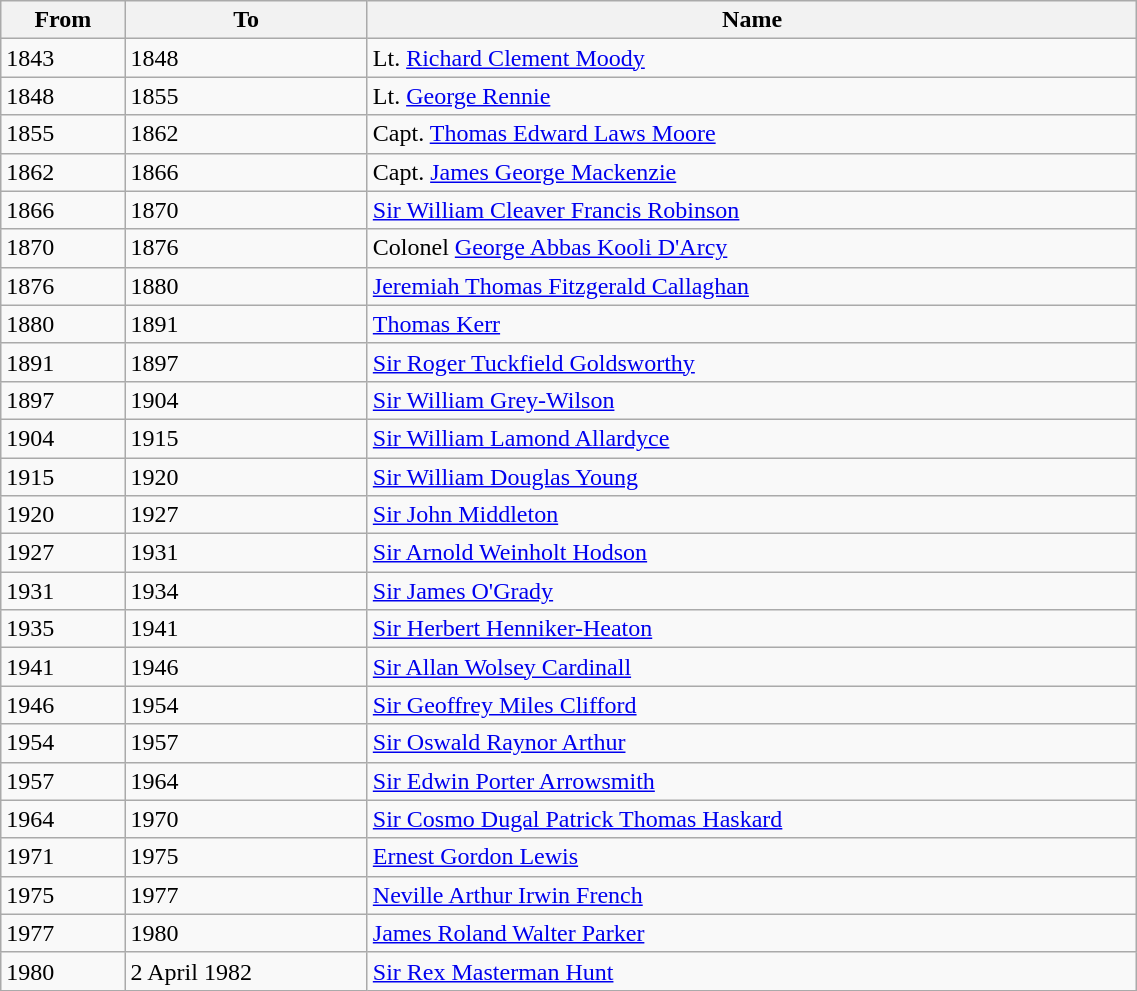<table class="wikitable" style="width:60%">
<tr>
<th>From</th>
<th>To</th>
<th>Name</th>
</tr>
<tr>
<td>1843</td>
<td>1848</td>
<td>Lt. <a href='#'>Richard Clement Moody</a></td>
</tr>
<tr>
<td>1848</td>
<td>1855</td>
<td>Lt. <a href='#'>George Rennie</a></td>
</tr>
<tr>
<td>1855</td>
<td>1862</td>
<td>Capt. <a href='#'>Thomas Edward Laws Moore</a></td>
</tr>
<tr>
<td>1862</td>
<td>1866</td>
<td>Capt. <a href='#'>James George Mackenzie</a></td>
</tr>
<tr>
<td>1866</td>
<td>1870</td>
<td><a href='#'>Sir William Cleaver Francis Robinson</a></td>
</tr>
<tr>
<td>1870</td>
<td>1876</td>
<td>Colonel <a href='#'>George Abbas Kooli D'Arcy</a></td>
</tr>
<tr>
<td>1876</td>
<td>1880</td>
<td><a href='#'>Jeremiah Thomas Fitzgerald Callaghan</a></td>
</tr>
<tr>
<td>1880</td>
<td>1891</td>
<td><a href='#'>Thomas Kerr</a></td>
</tr>
<tr>
<td>1891</td>
<td>1897</td>
<td><a href='#'>Sir Roger Tuckfield Goldsworthy</a></td>
</tr>
<tr>
<td>1897</td>
<td>1904</td>
<td><a href='#'>Sir William Grey-Wilson</a></td>
</tr>
<tr>
<td>1904</td>
<td>1915</td>
<td><a href='#'>Sir William Lamond Allardyce</a></td>
</tr>
<tr>
<td>1915</td>
<td>1920</td>
<td><a href='#'>Sir William Douglas Young</a></td>
</tr>
<tr>
<td>1920</td>
<td>1927</td>
<td><a href='#'>Sir John Middleton</a></td>
</tr>
<tr>
<td>1927</td>
<td>1931</td>
<td><a href='#'>Sir Arnold Weinholt Hodson</a></td>
</tr>
<tr>
<td>1931</td>
<td>1934</td>
<td><a href='#'>Sir James O'Grady</a></td>
</tr>
<tr>
<td>1935</td>
<td>1941</td>
<td><a href='#'>Sir Herbert Henniker-Heaton</a></td>
</tr>
<tr>
<td>1941</td>
<td>1946</td>
<td><a href='#'>Sir Allan Wolsey Cardinall</a></td>
</tr>
<tr>
<td>1946</td>
<td>1954</td>
<td><a href='#'>Sir Geoffrey Miles Clifford</a></td>
</tr>
<tr>
<td>1954</td>
<td>1957</td>
<td><a href='#'>Sir Oswald Raynor Arthur</a></td>
</tr>
<tr>
<td>1957</td>
<td>1964</td>
<td><a href='#'>Sir Edwin Porter Arrowsmith</a></td>
</tr>
<tr>
<td>1964</td>
<td>1970</td>
<td><a href='#'>Sir Cosmo Dugal Patrick Thomas Haskard</a></td>
</tr>
<tr>
<td>1971</td>
<td>1975</td>
<td><a href='#'>Ernest Gordon Lewis</a></td>
</tr>
<tr>
<td>1975</td>
<td>1977</td>
<td><a href='#'>Neville Arthur Irwin French</a></td>
</tr>
<tr>
<td>1977</td>
<td>1980</td>
<td><a href='#'>James Roland Walter Parker</a></td>
</tr>
<tr>
<td>1980</td>
<td>2 April 1982</td>
<td><a href='#'>Sir Rex Masterman Hunt</a></td>
</tr>
</table>
